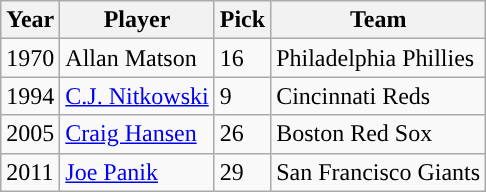<table class= wikitable>
<tr>
<th width=px>Year</th>
<th width=px>Player</th>
<th width=px>Pick</th>
<th width=px>Team</th>
</tr>
<tr>
<td>1970</td>
<td>Allan Matson</td>
<td>16</td>
<td>Philadelphia Phillies</td>
</tr>
<tr>
<td>1994</td>
<td><a href='#'>C.J. Nitkowski</a></td>
<td>9</td>
<td>Cincinnati Reds</td>
</tr>
<tr>
<td>2005</td>
<td><a href='#'>Craig Hansen</a></td>
<td>26</td>
<td>Boston Red Sox</td>
</tr>
<tr>
<td>2011</td>
<td><a href='#'>Joe Panik</a></td>
<td>29</td>
<td>San Francisco Giants</td>
</tr>
</table>
